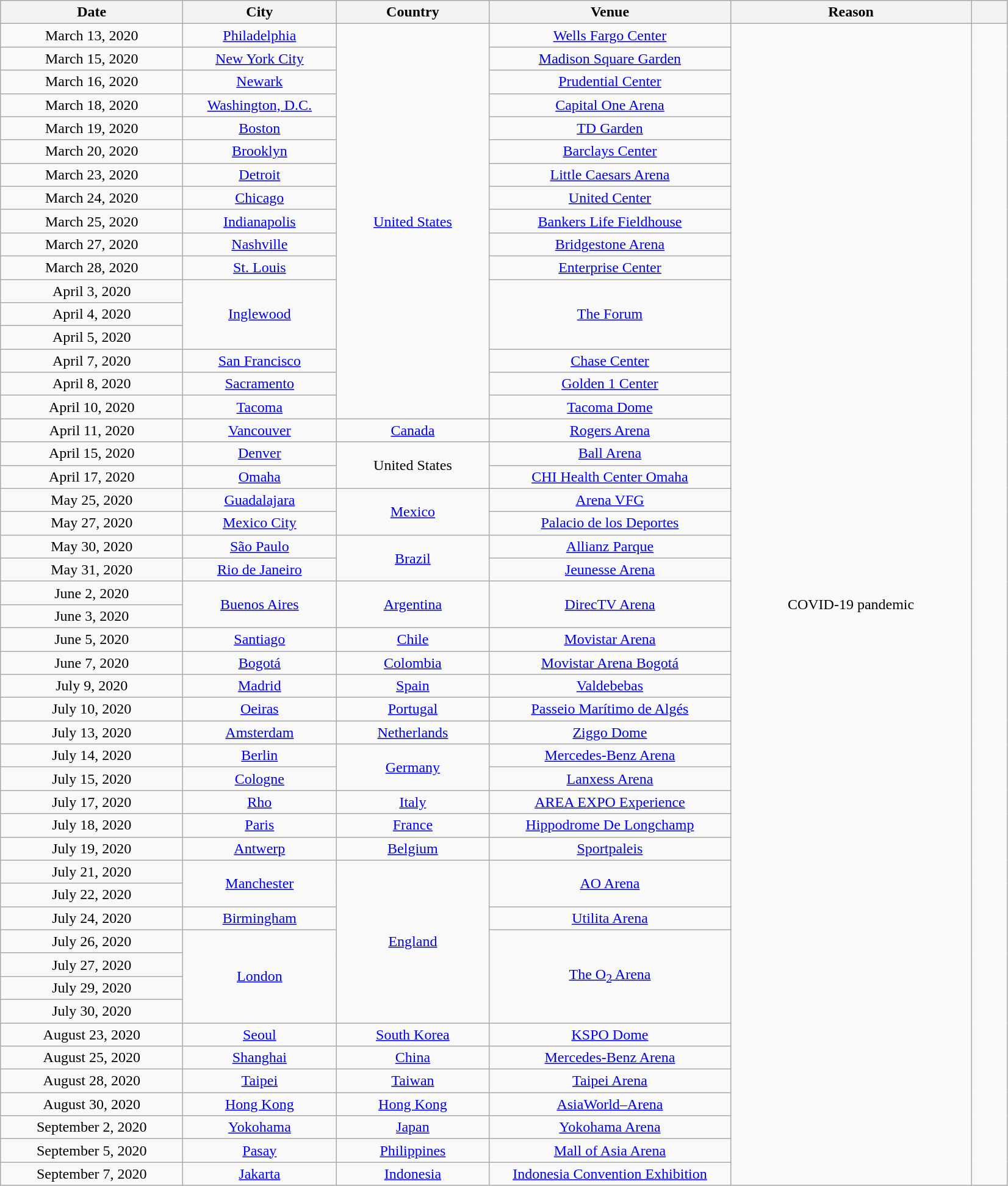<table class="wikitable plainrowheaders" style="text-align:center;">
<tr>
<th scope="col" style="width:12em;">Date</th>
<th scope="col" style="width:10em;">City</th>
<th scope="col" style="width:10em;">Country</th>
<th scope="col" style="width:16em;">Venue</th>
<th scope="col" style="width:16em;">Reason</th>
<th scope="col" style="width:2em;"></th>
</tr>
<tr>
<td>March 13, 2020</td>
<td><a href='#'>Philadelphia</a></td>
<td rowspan="17"><a href='#'>United States</a></td>
<td><a href='#'>Wells Fargo Center</a></td>
<td rowspan="50">COVID-19 pandemic</td>
<td rowspan="50"></td>
</tr>
<tr>
<td>March 15, 2020</td>
<td><a href='#'>New York City</a></td>
<td><a href='#'>Madison Square Garden</a></td>
</tr>
<tr>
<td>March 16, 2020</td>
<td><a href='#'>Newark</a></td>
<td><a href='#'>Prudential Center</a></td>
</tr>
<tr>
<td>March 18, 2020</td>
<td><a href='#'>Washington, D.C.</a></td>
<td><a href='#'>Capital One Arena</a></td>
</tr>
<tr>
<td>March 19, 2020</td>
<td><a href='#'>Boston</a></td>
<td><a href='#'>TD Garden</a></td>
</tr>
<tr>
<td>March 20, 2020</td>
<td><a href='#'>Brooklyn</a></td>
<td><a href='#'>Barclays Center</a></td>
</tr>
<tr>
<td>March 23, 2020</td>
<td><a href='#'>Detroit</a></td>
<td><a href='#'>Little Caesars Arena</a></td>
</tr>
<tr>
<td>March 24, 2020</td>
<td><a href='#'>Chicago</a></td>
<td><a href='#'>United Center</a></td>
</tr>
<tr>
<td>March 25, 2020</td>
<td><a href='#'>Indianapolis</a></td>
<td><a href='#'>Bankers Life Fieldhouse</a></td>
</tr>
<tr>
<td>March 27, 2020</td>
<td><a href='#'>Nashville</a></td>
<td><a href='#'>Bridgestone Arena</a></td>
</tr>
<tr>
<td>March 28, 2020</td>
<td><a href='#'>St. Louis</a></td>
<td><a href='#'>Enterprise Center</a></td>
</tr>
<tr>
<td>April 3, 2020</td>
<td rowspan="3"><a href='#'>Inglewood</a></td>
<td rowspan="3"><a href='#'>The Forum</a></td>
</tr>
<tr>
<td>April 4, 2020</td>
</tr>
<tr>
<td>April 5, 2020</td>
</tr>
<tr>
<td>April 7, 2020</td>
<td><a href='#'>San Francisco</a></td>
<td><a href='#'>Chase Center</a></td>
</tr>
<tr>
<td>April 8, 2020</td>
<td><a href='#'>Sacramento</a></td>
<td><a href='#'>Golden 1 Center</a></td>
</tr>
<tr>
<td>April 10, 2020</td>
<td><a href='#'>Tacoma</a></td>
<td><a href='#'>Tacoma Dome</a></td>
</tr>
<tr>
<td>April 11, 2020</td>
<td><a href='#'>Vancouver</a></td>
<td><a href='#'>Canada</a></td>
<td><a href='#'>Rogers Arena</a></td>
</tr>
<tr>
<td>April 15, 2020</td>
<td><a href='#'>Denver</a></td>
<td rowspan="2">United States</td>
<td><a href='#'>Ball Arena</a></td>
</tr>
<tr>
<td>April 17, 2020</td>
<td><a href='#'>Omaha</a></td>
<td><a href='#'>CHI Health Center Omaha</a></td>
</tr>
<tr>
<td>May 25, 2020</td>
<td><a href='#'>Guadalajara</a></td>
<td rowspan="2"><a href='#'>Mexico</a></td>
<td><a href='#'>Arena VFG</a></td>
</tr>
<tr>
<td>May 27, 2020</td>
<td><a href='#'>Mexico City</a></td>
<td><a href='#'>Palacio de los Deportes</a></td>
</tr>
<tr>
<td>May 30, 2020</td>
<td><a href='#'>São Paulo</a></td>
<td rowspan="2"><a href='#'>Brazil</a></td>
<td><a href='#'>Allianz Parque</a></td>
</tr>
<tr>
<td>May 31, 2020</td>
<td><a href='#'>Rio de Janeiro</a></td>
<td><a href='#'>Jeunesse Arena</a></td>
</tr>
<tr>
<td>June 2, 2020</td>
<td rowspan="2"><a href='#'>Buenos Aires</a></td>
<td rowspan="2"><a href='#'>Argentina</a></td>
<td rowspan="2"><a href='#'>DirecTV Arena</a></td>
</tr>
<tr>
<td>June 3, 2020</td>
</tr>
<tr>
<td>June 5, 2020</td>
<td><a href='#'>Santiago</a></td>
<td><a href='#'>Chile</a></td>
<td><a href='#'>Movistar Arena</a></td>
</tr>
<tr>
<td>June 7, 2020</td>
<td><a href='#'>Bogotá</a></td>
<td><a href='#'>Colombia</a></td>
<td><a href='#'>Movistar Arena Bogotá</a></td>
</tr>
<tr>
<td>July 9, 2020</td>
<td><a href='#'>Madrid</a></td>
<td><a href='#'>Spain</a></td>
<td><a href='#'>Valdebebas</a></td>
</tr>
<tr>
<td>July 10, 2020</td>
<td><a href='#'>Oeiras</a></td>
<td><a href='#'>Portugal</a></td>
<td><a href='#'>Passeio Marítimo de Algés</a></td>
</tr>
<tr>
<td>July 13, 2020</td>
<td><a href='#'>Amsterdam</a></td>
<td><a href='#'>Netherlands</a></td>
<td><a href='#'>Ziggo Dome</a></td>
</tr>
<tr>
<td>July 14, 2020</td>
<td><a href='#'>Berlin</a></td>
<td rowspan="2"><a href='#'>Germany</a></td>
<td><a href='#'>Mercedes-Benz Arena</a></td>
</tr>
<tr>
<td>July 15, 2020</td>
<td><a href='#'>Cologne</a></td>
<td><a href='#'>Lanxess Arena</a></td>
</tr>
<tr>
<td>July 17, 2020</td>
<td><a href='#'>Rho</a></td>
<td><a href='#'>Italy</a></td>
<td><a href='#'>AREA EXPO Experience</a></td>
</tr>
<tr>
<td>July 18, 2020</td>
<td><a href='#'>Paris</a></td>
<td><a href='#'>France</a></td>
<td><a href='#'>Hippodrome De Longchamp</a></td>
</tr>
<tr>
<td>July 19, 2020</td>
<td><a href='#'>Antwerp</a></td>
<td><a href='#'>Belgium</a></td>
<td><a href='#'>Sportpaleis</a></td>
</tr>
<tr>
<td>July 21, 2020</td>
<td rowspan="2"><a href='#'>Manchester</a></td>
<td rowspan="7"><a href='#'>England</a></td>
<td rowspan="2"><a href='#'>AO Arena</a></td>
</tr>
<tr>
<td>July 22, 2020</td>
</tr>
<tr>
<td>July 24, 2020</td>
<td><a href='#'>Birmingham</a></td>
<td><a href='#'>Utilita Arena</a></td>
</tr>
<tr>
<td>July 26, 2020</td>
<td rowspan="4"><a href='#'>London</a></td>
<td rowspan="4"><a href='#'>The O<sub>2</sub> Arena</a></td>
</tr>
<tr>
<td>July 27, 2020</td>
</tr>
<tr>
<td>July 29, 2020</td>
</tr>
<tr>
<td>July 30, 2020</td>
</tr>
<tr>
<td>August 23, 2020</td>
<td><a href='#'>Seoul</a></td>
<td><a href='#'>South Korea</a></td>
<td><a href='#'>KSPO Dome</a></td>
</tr>
<tr>
<td>August 25, 2020</td>
<td><a href='#'>Shanghai</a></td>
<td><a href='#'>China</a></td>
<td><a href='#'>Mercedes-Benz Arena</a></td>
</tr>
<tr>
<td>August 28, 2020</td>
<td><a href='#'>Taipei</a></td>
<td><a href='#'>Taiwan</a></td>
<td><a href='#'>Taipei Arena</a></td>
</tr>
<tr>
<td>August 30, 2020</td>
<td><a href='#'>Hong Kong</a></td>
<td><a href='#'>Hong Kong</a></td>
<td><a href='#'>AsiaWorld–Arena</a></td>
</tr>
<tr>
<td>September 2, 2020</td>
<td><a href='#'>Yokohama</a></td>
<td><a href='#'>Japan</a></td>
<td><a href='#'>Yokohama Arena</a></td>
</tr>
<tr>
<td>September 5, 2020</td>
<td><a href='#'>Pasay</a></td>
<td><a href='#'>Philippines</a></td>
<td><a href='#'>Mall of Asia Arena</a></td>
</tr>
<tr>
<td>September 7, 2020</td>
<td><a href='#'>Jakarta</a></td>
<td><a href='#'>Indonesia</a></td>
<td><a href='#'>Indonesia Convention Exhibition</a></td>
</tr>
</table>
